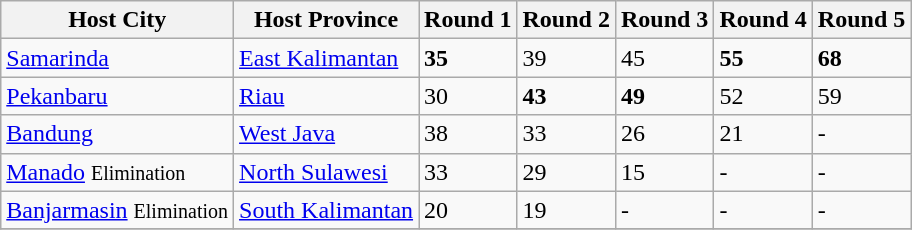<table class="wikitable sortable">
<tr>
<th>Host City</th>
<th>Host Province</th>
<th>Round 1</th>
<th>Round 2</th>
<th>Round 3</th>
<th>Round 4</th>
<th>Round 5</th>
</tr>
<tr>
<td><a href='#'>Samarinda</a></td>
<td><a href='#'>East Kalimantan</a></td>
<td><strong>35</strong></td>
<td>39</td>
<td>45</td>
<td><strong>55</strong></td>
<td><strong>68</strong></td>
</tr>
<tr>
<td><a href='#'>Pekanbaru</a></td>
<td><a href='#'>Riau</a></td>
<td>30</td>
<td><strong>43</strong></td>
<td><strong>49</strong></td>
<td>52</td>
<td>59</td>
</tr>
<tr>
<td><a href='#'>Bandung</a></td>
<td><a href='#'>West Java</a></td>
<td>38</td>
<td>33</td>
<td>26</td>
<td>21</td>
<td>-</td>
</tr>
<tr>
<td><a href='#'>Manado</a> <small>Elimination</small></td>
<td><a href='#'>North Sulawesi</a></td>
<td>33</td>
<td>29</td>
<td>15</td>
<td>-</td>
<td>-</td>
</tr>
<tr>
<td><a href='#'>Banjarmasin</a> <small>Elimination</small></td>
<td><a href='#'>South Kalimantan</a></td>
<td>20</td>
<td>19</td>
<td>-</td>
<td>-</td>
<td>-</td>
</tr>
<tr>
</tr>
</table>
